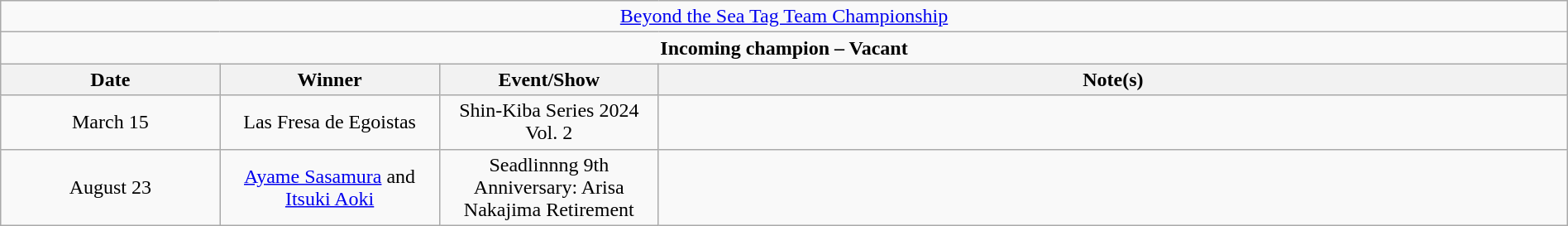<table class="wikitable" style="text-align:center; width:100%;">
<tr>
<td colspan="4" style="text-align: center;"><a href='#'>Beyond the Sea Tag Team Championship</a></td>
</tr>
<tr>
<td colspan="4" style="text-align: center;"><strong>Incoming champion – Vacant</strong></td>
</tr>
<tr>
<th width=14%>Date</th>
<th width=14%>Winner</th>
<th width=14%>Event/Show</th>
<th width=58%>Note(s)</th>
</tr>
<tr>
<td>March 15</td>
<td>Las Fresa de Egoistas<br></td>
<td>Shin-Kiba Series 2024 Vol. 2</td>
<td></td>
</tr>
<tr>
<td>August 23</td>
<td><a href='#'>Ayame Sasamura</a> and <a href='#'>Itsuki Aoki</a></td>
<td>Seadlinnng 9th Anniversary: Arisa Nakajima Retirement</td>
<td></td>
</tr>
</table>
